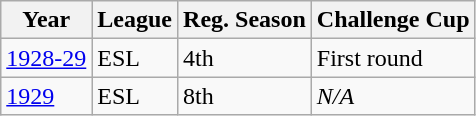<table class="wikitable">
<tr>
<th>Year</th>
<th>League</th>
<th>Reg. Season</th>
<th>Challenge Cup</th>
</tr>
<tr>
<td><a href='#'>1928-29</a></td>
<td>ESL</td>
<td>4th</td>
<td>First round</td>
</tr>
<tr>
<td><a href='#'>1929</a></td>
<td>ESL</td>
<td>8th</td>
<td><em>N/A</em></td>
</tr>
</table>
